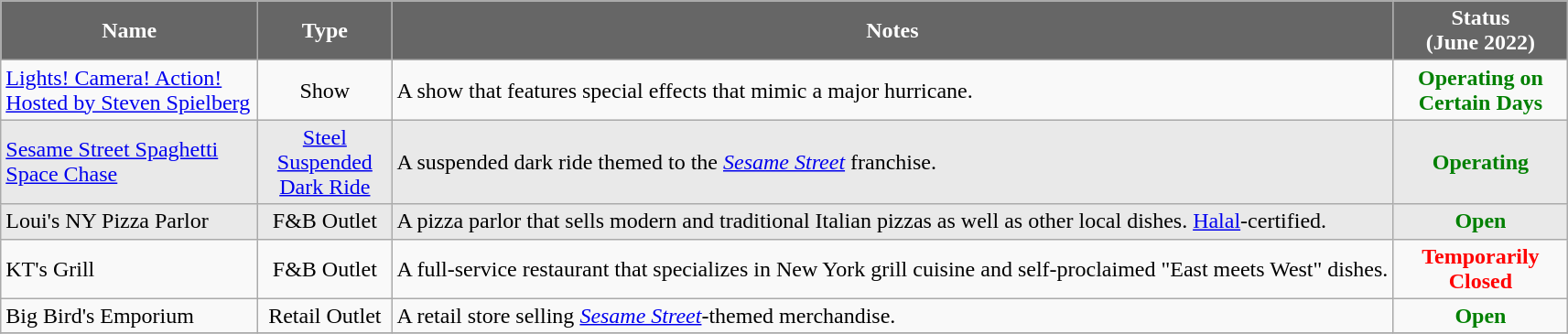<table class=wikitable>
<tr>
<th scope="col" style="background:#666; color:#fff; width:180px;">Name</th>
<th scope="col" style="background:#666; color:#fff; width:90px;">Type</th>
<th style="background:#666; color:#fff;" scope="col">Notes</th>
<th scope="col" style="background:#666; color:#fff; width:120px;">Status<br>(June 2022)</th>
</tr>
<tr>
<td><a href='#'>Lights! Camera! Action! Hosted by Steven Spielberg</a></td>
<td align=center>Show</td>
<td>A show that features special effects that mimic a major hurricane.</td>
<td style="color:green;" align=center><strong>Operating on Certain Days</strong></td>
</tr>
<tr style="background:#e9e9e9;">
<td><a href='#'>Sesame Street Spaghetti Space Chase</a></td>
<td align="center"><a href='#'>Steel</a> <a href='#'>Suspended</a> <a href='#'>Dark Ride</a></td>
<td>A suspended dark ride themed to the <em><a href='#'>Sesame Street</a></em> franchise.</td>
<td style="color:green;" align="center"><strong>Operating</strong></td>
</tr>
<tr style="background:#e9e9e9;">
<td>Loui's NY Pizza Parlor</td>
<td align=center><abbr>F&B</abbr> Outlet</td>
<td>A pizza parlor that sells modern and traditional Italian pizzas as well as other local dishes. <a href='#'>Halal</a>-certified.</td>
<td style="color:green;" align=center><strong>Open</strong></td>
</tr>
<tr>
<td>KT's Grill</td>
<td align=center><abbr>F&B</abbr> Outlet</td>
<td>A full-service restaurant that specializes in New York grill cuisine and self-proclaimed "East meets West" dishes.</td>
<td style="color:red;" align=center><strong>Temporarily Closed</strong></td>
</tr>
<tr>
<td>Big Bird's Emporium</td>
<td align=center>Retail Outlet</td>
<td>A retail store selling <em><a href='#'>Sesame Street</a></em>-themed merchandise.</td>
<td style="color:green;" align=center><strong>Open</strong></td>
</tr>
<tr style="background:#e9e9e9;">
</tr>
</table>
